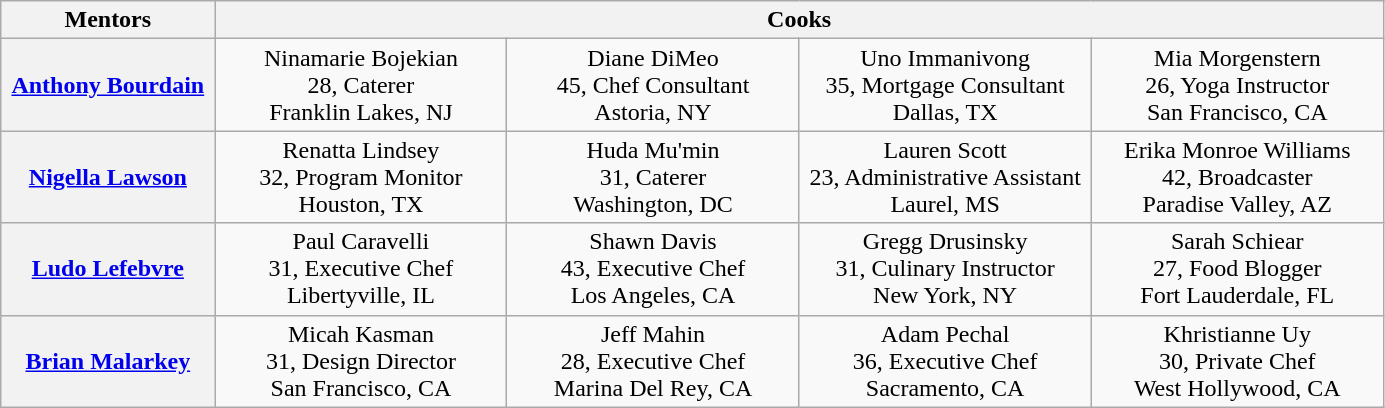<table class="wikitable plainrowheaders" width="73%">
<tr>
<th style="width:75px">Mentors</th>
<th colspan="4">Cooks</th>
</tr>
<tr>
<th><a href='#'>Anthony Bourdain</a></th>
<td style="text-align:center; width:105px;">Ninamarie Bojekian <br> 28, Caterer <br> Franklin Lakes, NJ</td>
<td style="text-align:center; width:105px;">Diane DiMeo<br> 45, Chef Consultant <br> Astoria, NY</td>
<td style="text-align:center; width:105px;">Uno Immanivong <br> 35, Mortgage Consultant <br> Dallas, TX</td>
<td style="text-align:center; width:105px;">Mia Morgenstern <br> 26, Yoga Instructor <br> San Francisco, CA</td>
</tr>
<tr>
<th><a href='#'>Nigella Lawson</a></th>
<td style="text-align:center; width:105px;">Renatta Lindsey <br> 32, Program Monitor <br> Houston, TX</td>
<td style="text-align:center; width:105px;">Huda Mu'min <br> 31, Caterer <br> Washington, DC</td>
<td style="text-align:center; width:105px;">Lauren Scott<br> 23, Administrative Assistant <br> Laurel, MS</td>
<td style="text-align:center; width:105px;">Erika Monroe Williams <br> 42, Broadcaster <br> Paradise Valley, AZ</td>
</tr>
<tr>
<th><a href='#'>Ludo Lefebvre</a></th>
<td style="text-align:center; width:105px;">Paul Caravelli <br> 31, Executive Chef <br> Libertyville, IL</td>
<td style="text-align:center; width:105px;">Shawn Davis <br> 43, Executive Chef <br> Los Angeles, CA</td>
<td style="text-align:center; width:105px;">Gregg Drusinsky<br> 31, Culinary Instructor <br> New York, NY</td>
<td style="text-align:center; width:105px;">Sarah Schiear <br> 27, Food Blogger <br> Fort Lauderdale, FL</td>
</tr>
<tr>
<th><a href='#'>Brian Malarkey</a></th>
<td style="text-align:center; width:105px;">Micah Kasman <br> 31, Design Director <br> San Francisco, CA</td>
<td style="text-align:center; width:105px;">Jeff Mahin<br> 28, Executive Chef <br> Marina Del Rey, CA</td>
<td style="text-align:center; width:105px;">Adam Pechal <br> 36, Executive Chef <br> Sacramento, CA</td>
<td style="text-align:center; width:105px;">Khristianne Uy <br> 30, Private Chef <br> West Hollywood, CA</td>
</tr>
</table>
